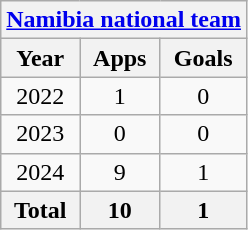<table class="wikitable" style="text-align:center">
<tr>
<th colspan=3><a href='#'>Namibia national team</a></th>
</tr>
<tr>
<th>Year</th>
<th>Apps</th>
<th>Goals</th>
</tr>
<tr>
<td>2022</td>
<td>1</td>
<td>0</td>
</tr>
<tr>
<td>2023</td>
<td>0</td>
<td>0</td>
</tr>
<tr>
<td>2024</td>
<td>9</td>
<td>1</td>
</tr>
<tr>
<th>Total</th>
<th>10</th>
<th>1</th>
</tr>
</table>
